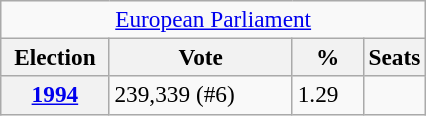<table class="wikitable" style="font-size:97%;">
<tr>
<td align="center" colspan="4"><a href='#'>European Parliament</a></td>
</tr>
<tr>
<th width="65">Election</th>
<th width="115">Vote</th>
<th width="40">%</th>
<th>Seats</th>
</tr>
<tr>
<th><a href='#'>1994</a></th>
<td>239,339 (#6)</td>
<td>1.29</td>
<td></td>
</tr>
</table>
